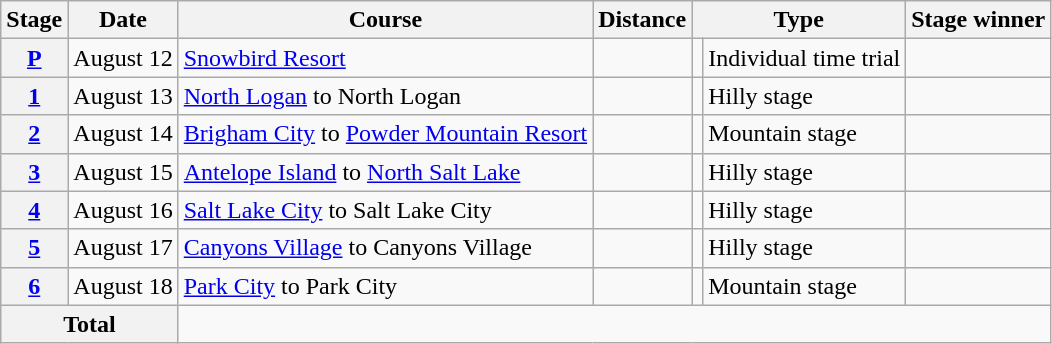<table class="wikitable">
<tr>
<th scope="col">Stage</th>
<th scope="col">Date</th>
<th scope="col">Course</th>
<th scope="col">Distance</th>
<th scope="col" colspan="2">Type</th>
<th scope="col">Stage winner</th>
</tr>
<tr>
<th scope="row" style="text-align:center;"><a href='#'>P</a></th>
<td style="text-align:center;">August 12</td>
<td><a href='#'>Snowbird Resort</a></td>
<td style="text-align:center;"></td>
<td></td>
<td>Individual time trial</td>
<td></td>
</tr>
<tr>
<th scope="row" style="text-align:center;"><a href='#'>1</a></th>
<td style="text-align:center;">August 13</td>
<td><a href='#'>North Logan</a> to North Logan</td>
<td style="text-align:center;"></td>
<td></td>
<td>Hilly stage</td>
<td></td>
</tr>
<tr>
<th scope="row" style="text-align:center;"><a href='#'>2</a></th>
<td style="text-align:center;">August 14</td>
<td><a href='#'>Brigham City</a> to <a href='#'>Powder Mountain Resort</a></td>
<td style="text-align:center;"></td>
<td></td>
<td>Mountain stage</td>
<td></td>
</tr>
<tr>
<th scope="row" style="text-align:center;"><a href='#'>3</a></th>
<td style="text-align:center;">August 15</td>
<td><a href='#'>Antelope Island</a> to <a href='#'>North Salt Lake</a></td>
<td style="text-align:center;"></td>
<td></td>
<td>Hilly stage</td>
<td></td>
</tr>
<tr>
<th scope="row" style="text-align:center;"><a href='#'>4</a></th>
<td style="text-align:center;">August 16</td>
<td><a href='#'>Salt Lake City</a> to Salt Lake City</td>
<td style="text-align:center;"></td>
<td></td>
<td>Hilly stage</td>
<td></td>
</tr>
<tr>
<th scope="row" style="text-align:center;"><a href='#'>5</a></th>
<td style="text-align:center;">August 17</td>
<td><a href='#'>Canyons Village</a> to Canyons Village</td>
<td style="text-align:center;"></td>
<td></td>
<td>Hilly stage</td>
<td></td>
</tr>
<tr>
<th scope="row" style="text-align:center;"><a href='#'>6</a></th>
<td style="text-align:center;">August 18</td>
<td><a href='#'>Park City</a> to Park City</td>
<td style="text-align:center;"></td>
<td></td>
<td>Mountain stage</td>
<td></td>
</tr>
<tr>
<th colspan="2">Total</th>
<td colspan="5" style="text-align:center;"></td>
</tr>
</table>
